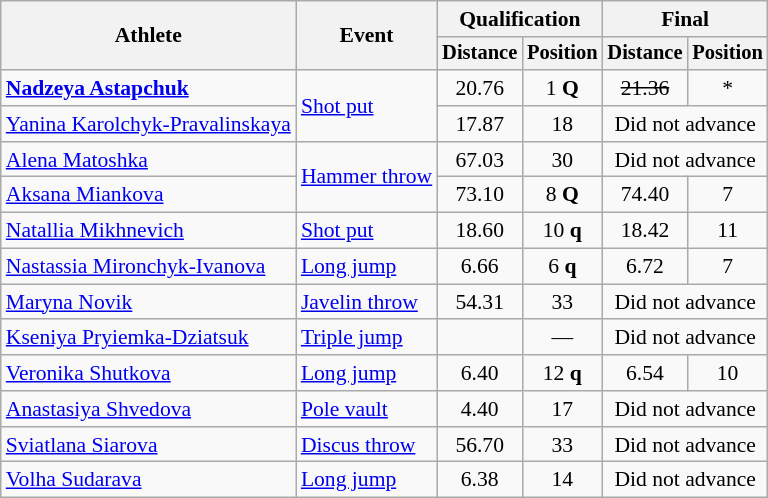<table class=wikitable style="font-size:90%">
<tr>
<th rowspan="2">Athlete</th>
<th rowspan="2">Event</th>
<th colspan="2">Qualification</th>
<th colspan="2">Final</th>
</tr>
<tr style="font-size:95%">
<th>Distance</th>
<th>Position</th>
<th>Distance</th>
<th>Position</th>
</tr>
<tr align=center>
<td align=left><strong><a href='#'>Nadzeya Astapchuk</a></strong></td>
<td align=left rowspan=2><a href='#'>Shot put</a></td>
<td>20.76</td>
<td>1 <strong>Q</strong></td>
<td><s>21.36</s></td>
<td>*</td>
</tr>
<tr align=center>
<td align=left><a href='#'>Yanina Karolchyk-Pravalinskaya</a></td>
<td>17.87</td>
<td>18</td>
<td colspan=2>Did not advance</td>
</tr>
<tr align=center>
<td align=left><a href='#'>Alena Matoshka</a></td>
<td align=left rowspan=2><a href='#'>Hammer throw</a></td>
<td>67.03</td>
<td>30</td>
<td colspan=2>Did not advance</td>
</tr>
<tr align=center>
<td align=left><a href='#'>Aksana Miankova</a></td>
<td>73.10</td>
<td>8 <strong>Q</strong></td>
<td>74.40</td>
<td>7</td>
</tr>
<tr align=center>
<td align=left><a href='#'>Natallia Mikhnevich</a></td>
<td align=left><a href='#'>Shot put</a></td>
<td>18.60</td>
<td>10 <strong>q</strong></td>
<td>18.42</td>
<td>11</td>
</tr>
<tr align=center>
<td align=left><a href='#'>Nastassia Mironchyk-Ivanova</a></td>
<td align=left><a href='#'>Long jump</a></td>
<td>6.66</td>
<td>6 <strong>q</strong></td>
<td>6.72</td>
<td>7</td>
</tr>
<tr align=center>
<td align=left><a href='#'>Maryna Novik</a></td>
<td align=left><a href='#'>Javelin throw</a></td>
<td>54.31</td>
<td>33</td>
<td colspan=2>Did not advance</td>
</tr>
<tr align=center>
<td align=left><a href='#'>Kseniya Pryiemka-Dziatsuk</a></td>
<td align=left><a href='#'>Triple jump</a></td>
<td></td>
<td>—</td>
<td colspan=2>Did not advance</td>
</tr>
<tr align=center>
<td align=left><a href='#'>Veronika Shutkova</a></td>
<td align=left><a href='#'>Long jump</a></td>
<td>6.40</td>
<td>12 <strong>q</strong></td>
<td>6.54</td>
<td>10</td>
</tr>
<tr align=center>
<td align=left><a href='#'>Anastasiya Shvedova</a></td>
<td align=left><a href='#'>Pole vault</a></td>
<td>4.40</td>
<td>17</td>
<td colspan=2>Did not advance</td>
</tr>
<tr align=center>
<td align=left><a href='#'>Sviatlana Siarova</a></td>
<td align=left><a href='#'>Discus throw</a></td>
<td>56.70</td>
<td>33</td>
<td colspan=2>Did not advance</td>
</tr>
<tr align=center>
<td align=left><a href='#'>Volha Sudarava</a></td>
<td align=left><a href='#'>Long jump</a></td>
<td>6.38</td>
<td>14</td>
<td colspan=2>Did not advance</td>
</tr>
</table>
